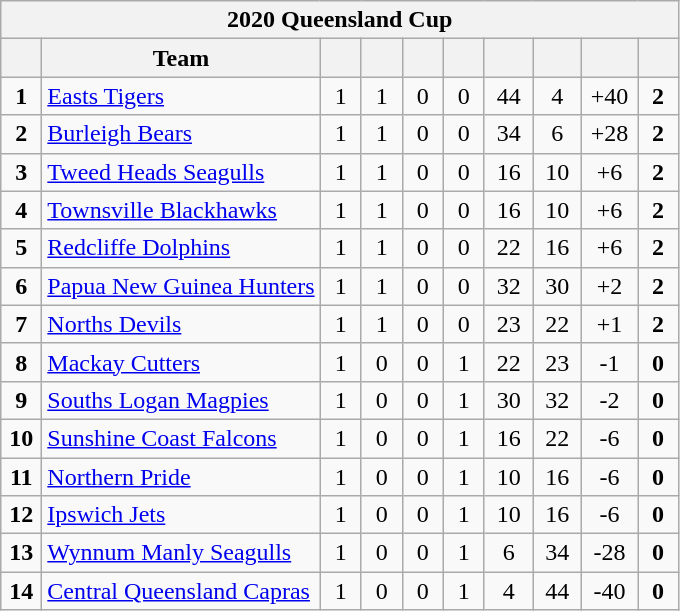<table class="wikitable" style="text-align:center;">
<tr>
<th colspan="11">2020 Queensland Cup</th>
</tr>
<tr>
<th width="20"></th>
<th>Team</th>
<th width="20"></th>
<th width="20"></th>
<th width="20"></th>
<th width="20"></th>
<th width="25"></th>
<th width="25"></th>
<th width="30"></th>
<th width="20"></th>
</tr>
<tr>
<td><strong>1</strong></td>
<td style="text-align:left;"> <a href='#'>Easts Tigers</a></td>
<td>1</td>
<td>1</td>
<td>0</td>
<td>0</td>
<td>44</td>
<td>4</td>
<td>+40</td>
<td><strong>2</strong></td>
</tr>
<tr>
<td><strong>2</strong></td>
<td style="text-align:left;"> <a href='#'>Burleigh Bears</a></td>
<td>1</td>
<td>1</td>
<td>0</td>
<td>0</td>
<td>34</td>
<td>6</td>
<td>+28</td>
<td><strong>2</strong></td>
</tr>
<tr>
<td><strong>3</strong></td>
<td style="text-align:left;"> <a href='#'>Tweed Heads Seagulls</a></td>
<td>1</td>
<td>1</td>
<td>0</td>
<td>0</td>
<td>16</td>
<td>10</td>
<td>+6</td>
<td><strong>2</strong></td>
</tr>
<tr>
<td><strong>4</strong></td>
<td style="text-align:left;"> <a href='#'>Townsville Blackhawks</a></td>
<td>1</td>
<td>1</td>
<td>0</td>
<td>0</td>
<td>16</td>
<td>10</td>
<td>+6</td>
<td><strong>2</strong></td>
</tr>
<tr>
<td><strong>5</strong></td>
<td style="text-align:left;"> <a href='#'>Redcliffe Dolphins</a></td>
<td>1</td>
<td>1</td>
<td>0</td>
<td>0</td>
<td>22</td>
<td>16</td>
<td>+6</td>
<td><strong>2</strong></td>
</tr>
<tr>
<td><strong>6</strong></td>
<td style="text-align:left;"> <a href='#'>Papua New Guinea Hunters</a></td>
<td>1</td>
<td>1</td>
<td>0</td>
<td>0</td>
<td>32</td>
<td>30</td>
<td>+2</td>
<td><strong>2</strong></td>
</tr>
<tr>
<td><strong>7</strong></td>
<td style="text-align:left;"> <a href='#'>Norths Devils</a></td>
<td>1</td>
<td>1</td>
<td>0</td>
<td>0</td>
<td>23</td>
<td>22</td>
<td>+1</td>
<td><strong>2</strong></td>
</tr>
<tr>
<td><strong>8</strong></td>
<td style="text-align:left;"> <a href='#'>Mackay Cutters</a></td>
<td>1</td>
<td>0</td>
<td>0</td>
<td>1</td>
<td>22</td>
<td>23</td>
<td>-1</td>
<td><strong>0</strong></td>
</tr>
<tr>
<td><strong>9</strong></td>
<td style="text-align:left;"> <a href='#'>Souths Logan Magpies</a></td>
<td>1</td>
<td>0</td>
<td>0</td>
<td>1</td>
<td>30</td>
<td>32</td>
<td>-2</td>
<td><strong>0</strong></td>
</tr>
<tr>
<td><strong>10</strong></td>
<td style="text-align:left;"> <a href='#'>Sunshine Coast Falcons</a></td>
<td>1</td>
<td>0</td>
<td>0</td>
<td>1</td>
<td>16</td>
<td>22</td>
<td>-6</td>
<td><strong>0</strong></td>
</tr>
<tr>
<td><strong>11</strong></td>
<td style="text-align:left;"> <a href='#'>Northern Pride</a></td>
<td>1</td>
<td>0</td>
<td>0</td>
<td>1</td>
<td>10</td>
<td>16</td>
<td>-6</td>
<td><strong>0</strong></td>
</tr>
<tr>
<td><strong>12</strong></td>
<td style="text-align:left;"> <a href='#'>Ipswich Jets</a></td>
<td>1</td>
<td>0</td>
<td>0</td>
<td>1</td>
<td>10</td>
<td>16</td>
<td>-6</td>
<td><strong>0</strong></td>
</tr>
<tr>
<td><strong>13</strong></td>
<td style="text-align:left;"> <a href='#'>Wynnum Manly Seagulls</a></td>
<td>1</td>
<td>0</td>
<td>0</td>
<td>1</td>
<td>6</td>
<td>34</td>
<td>-28</td>
<td><strong>0</strong></td>
</tr>
<tr>
<td><strong>14</strong></td>
<td style="text-align:left;"> <a href='#'>Central Queensland Capras</a></td>
<td>1</td>
<td>0</td>
<td>0</td>
<td>1</td>
<td>4</td>
<td>44</td>
<td>-40</td>
<td><strong>0</strong></td>
</tr>
</table>
